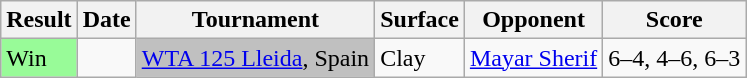<table class="sortable wikitable">
<tr>
<th>Result</th>
<th>Date</th>
<th>Tournament</th>
<th>Surface</th>
<th>Opponent</th>
<th class="unsortable">Score</th>
</tr>
<tr>
<td style="background:#98fb98;">Win</td>
<td><a href='#'></a></td>
<td style="background:silver;"><a href='#'>WTA 125 Lleida</a>, Spain</td>
<td>Clay</td>
<td> <a href='#'>Mayar Sherif</a></td>
<td>6–4, 4–6, 6–3</td>
</tr>
</table>
